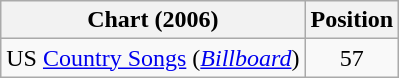<table class="wikitable sortable">
<tr>
<th scope="col">Chart (2006)</th>
<th scope="col">Position</th>
</tr>
<tr>
<td>US <a href='#'>Country Songs</a> (<em><a href='#'>Billboard</a></em>)</td>
<td align="center">57</td>
</tr>
</table>
